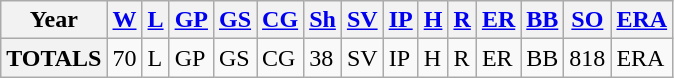<table class="wikitable">
<tr>
<th>Year</th>
<th><a href='#'>W</a></th>
<th><a href='#'>L</a></th>
<th><a href='#'>GP</a></th>
<th><a href='#'>GS</a></th>
<th><a href='#'>CG</a></th>
<th><a href='#'>Sh</a></th>
<th><a href='#'>SV</a></th>
<th><a href='#'>IP</a></th>
<th><a href='#'>H</a></th>
<th><a href='#'>R</a></th>
<th><a href='#'>ER</a></th>
<th><a href='#'>BB</a></th>
<th><a href='#'>SO</a></th>
<th><a href='#'>ERA</a></th>
</tr>
<tr>
<th><strong>TOTALS</strong></th>
<td>70</td>
<td>L</td>
<td>GP</td>
<td>GS</td>
<td>CG</td>
<td>38</td>
<td>SV</td>
<td>IP</td>
<td>H</td>
<td>R</td>
<td>ER</td>
<td>BB</td>
<td>818</td>
<td>ERA</td>
</tr>
</table>
